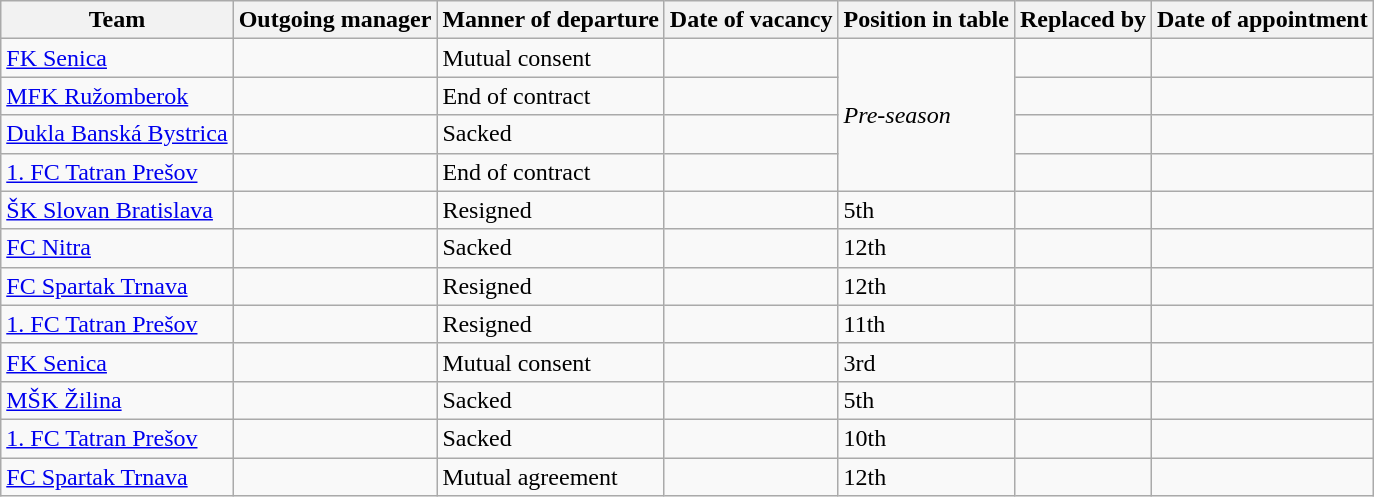<table class="wikitable sortable">
<tr>
<th>Team</th>
<th>Outgoing manager</th>
<th>Manner of departure</th>
<th>Date of vacancy</th>
<th>Position in table</th>
<th>Replaced by</th>
<th>Date of appointment</th>
</tr>
<tr>
<td><a href='#'>FK Senica</a></td>
<td> </td>
<td>Mutual consent</td>
<td></td>
<td rowspan=4><em>Pre-season</em></td>
<td> </td>
<td></td>
</tr>
<tr>
<td><a href='#'>MFK Ružomberok</a></td>
<td> </td>
<td>End of contract</td>
<td></td>
<td> </td>
<td></td>
</tr>
<tr>
<td><a href='#'>Dukla Banská Bystrica</a></td>
<td> </td>
<td>Sacked</td>
<td></td>
<td> </td>
<td></td>
</tr>
<tr>
<td><a href='#'>1. FC Tatran Prešov</a></td>
<td> </td>
<td>End of contract</td>
<td></td>
<td> </td>
<td></td>
</tr>
<tr>
<td><a href='#'>ŠK Slovan Bratislava</a></td>
<td> </td>
<td>Resigned</td>
<td></td>
<td rowspan=1>5th</td>
<td> </td>
<td></td>
</tr>
<tr>
<td><a href='#'>FC Nitra</a></td>
<td> </td>
<td>Sacked</td>
<td></td>
<td rowspan=1>12th</td>
<td> </td>
<td></td>
</tr>
<tr>
<td><a href='#'>FC Spartak Trnava</a></td>
<td> </td>
<td>Resigned</td>
<td></td>
<td rowspan=1>12th</td>
<td> </td>
<td></td>
</tr>
<tr>
<td><a href='#'>1. FC Tatran Prešov</a></td>
<td> </td>
<td>Resigned</td>
<td></td>
<td rowspan=1>11th</td>
<td> </td>
<td></td>
</tr>
<tr>
<td><a href='#'>FK Senica</a></td>
<td> </td>
<td>Mutual consent</td>
<td></td>
<td rowspan=1>3rd</td>
<td> </td>
<td></td>
</tr>
<tr>
<td><a href='#'>MŠK Žilina</a></td>
<td> </td>
<td>Sacked</td>
<td></td>
<td rowspan=1>5th</td>
<td> </td>
<td></td>
</tr>
<tr>
<td><a href='#'>1. FC Tatran Prešov</a></td>
<td> </td>
<td>Sacked</td>
<td></td>
<td rowspan=1>10th</td>
<td> </td>
<td></td>
</tr>
<tr>
<td><a href='#'>FC Spartak Trnava</a></td>
<td> </td>
<td>Mutual agreement</td>
<td></td>
<td rowspan=1>12th</td>
<td> </td>
<td></td>
</tr>
</table>
